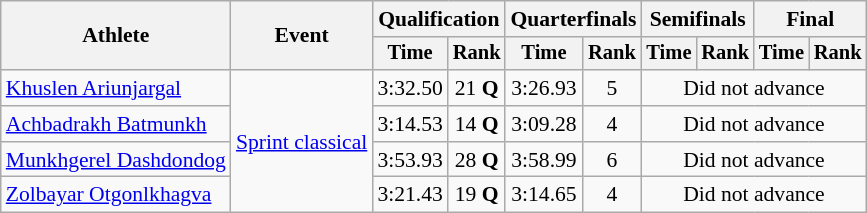<table class="wikitable" style="font-size:90%">
<tr>
<th rowspan=2>Athlete</th>
<th rowspan=2>Event</th>
<th colspan=2>Qualification</th>
<th colspan=2>Quarterfinals</th>
<th colspan=2>Semifinals</th>
<th colspan=2>Final</th>
</tr>
<tr style="font-size:95%">
<th>Time</th>
<th>Rank</th>
<th>Time</th>
<th>Rank</th>
<th>Time</th>
<th>Rank</th>
<th>Time</th>
<th>Rank</th>
</tr>
<tr align=center>
<td align=left><a href='#'>Khuslen Ariunjargal</a></td>
<td align=left rowspan=4><a href='#'>Sprint classical</a></td>
<td>3:32.50</td>
<td>21 <strong>Q</strong></td>
<td>3:26.93</td>
<td>5</td>
<td colspan=4>Did not advance</td>
</tr>
<tr align=center>
<td align=left><a href='#'>Achbadrakh Batmunkh</a></td>
<td>3:14.53</td>
<td>14 <strong>Q</strong></td>
<td>3:09.28</td>
<td>4</td>
<td colspan=4>Did not advance</td>
</tr>
<tr align=center>
<td align=left><a href='#'>Munkhgerel Dashdondog</a></td>
<td>3:53.93</td>
<td>28 <strong>Q</strong></td>
<td>3:58.99</td>
<td>6</td>
<td colspan=4>Did not advance</td>
</tr>
<tr align=center>
<td align=left><a href='#'>Zolbayar Otgonlkhagva</a></td>
<td>3:21.43</td>
<td>19 <strong>Q</strong></td>
<td>3:14.65</td>
<td>4</td>
<td colspan=4>Did not advance</td>
</tr>
</table>
